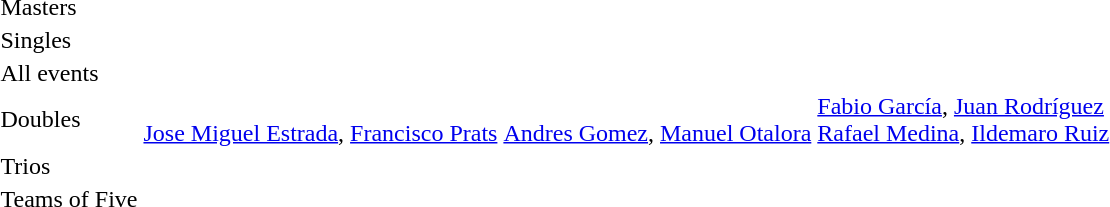<table>
<tr>
<td>Masters</td>
<td></td>
<td></td>
<td><br></td>
</tr>
<tr>
<td>Singles</td>
<td></td>
<td></td>
<td></td>
</tr>
<tr>
<td>All events</td>
<td></td>
<td></td>
<td></td>
</tr>
<tr>
<td>Doubles</td>
<td><br> <a href='#'>Jose Miguel Estrada</a>, <a href='#'>Francisco Prats</a></td>
<td><br> <a href='#'>Andres Gomez</a>, <a href='#'>Manuel Otalora</a></td>
<td> <a href='#'>Fabio García</a>, <a href='#'>Juan Rodríguez</a><br> <a href='#'>Rafael Medina</a>, <a href='#'>Ildemaro Ruiz</a></td>
</tr>
<tr>
<td>Trios</td>
<td></td>
<td></td>
<td></td>
</tr>
<tr>
<td>Teams of Five</td>
<td></td>
<td></td>
<td></td>
</tr>
<tr>
</tr>
</table>
